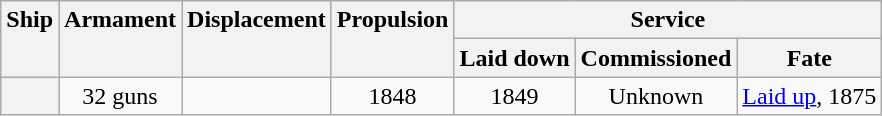<table class="wikitable plainrowheaders" style="text-align: center;">
<tr valign="top">
<th scope="col" rowspan="2">Ship</th>
<th scope="col" rowspan="2">Armament</th>
<th scope="col" rowspan="2">Displacement</th>
<th scope="col" rowspan="2">Propulsion</th>
<th scope="col" colspan="3">Service</th>
</tr>
<tr valign="top">
<th scope="col">Laid down</th>
<th scope="col">Commissioned</th>
<th scope="col">Fate</th>
</tr>
<tr valign="center">
<th scope="row"></th>
<td>32 guns</td>
<td></td>
<td>1848</td>
<td>1849</td>
<td>Unknown</td>
<td><a href='#'>Laid up</a>, 1875</td>
</tr>
</table>
